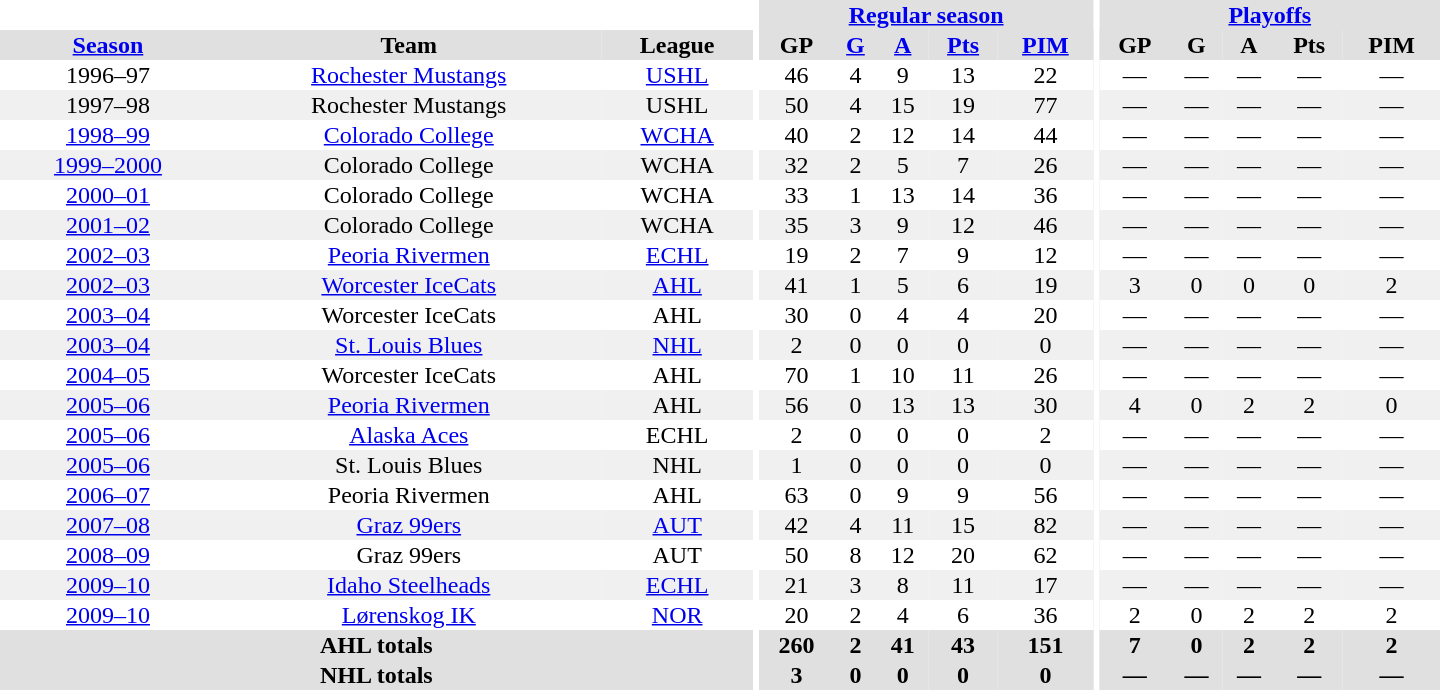<table border="0" cellpadding="1" cellspacing="0" style="text-align:center; width:60em">
<tr bgcolor="#e0e0e0">
<th colspan="3" bgcolor="#ffffff"></th>
<th rowspan="99" bgcolor="#ffffff"></th>
<th colspan="5"><a href='#'>Regular season</a></th>
<th rowspan="99" bgcolor="#ffffff"></th>
<th colspan="5"><a href='#'>Playoffs</a></th>
</tr>
<tr bgcolor="#e0e0e0">
<th><a href='#'>Season</a></th>
<th>Team</th>
<th>League</th>
<th>GP</th>
<th><a href='#'>G</a></th>
<th><a href='#'>A</a></th>
<th><a href='#'>Pts</a></th>
<th><a href='#'>PIM</a></th>
<th>GP</th>
<th>G</th>
<th>A</th>
<th>Pts</th>
<th>PIM</th>
</tr>
<tr>
<td>1996–97</td>
<td><a href='#'>Rochester Mustangs</a></td>
<td><a href='#'>USHL</a></td>
<td>46</td>
<td>4</td>
<td>9</td>
<td>13</td>
<td>22</td>
<td>—</td>
<td>—</td>
<td>—</td>
<td>—</td>
<td>—</td>
</tr>
<tr bgcolor="#f0f0f0">
<td>1997–98</td>
<td>Rochester Mustangs</td>
<td>USHL</td>
<td>50</td>
<td>4</td>
<td>15</td>
<td>19</td>
<td>77</td>
<td>—</td>
<td>—</td>
<td>—</td>
<td>—</td>
<td>—</td>
</tr>
<tr>
<td><a href='#'>1998–99</a></td>
<td><a href='#'>Colorado College</a></td>
<td><a href='#'>WCHA</a></td>
<td>40</td>
<td>2</td>
<td>12</td>
<td>14</td>
<td>44</td>
<td>—</td>
<td>—</td>
<td>—</td>
<td>—</td>
<td>—</td>
</tr>
<tr bgcolor="#f0f0f0">
<td><a href='#'>1999–2000</a></td>
<td>Colorado College</td>
<td>WCHA</td>
<td>32</td>
<td>2</td>
<td>5</td>
<td>7</td>
<td>26</td>
<td>—</td>
<td>—</td>
<td>—</td>
<td>—</td>
<td>—</td>
</tr>
<tr>
<td><a href='#'>2000–01</a></td>
<td>Colorado College</td>
<td>WCHA</td>
<td>33</td>
<td>1</td>
<td>13</td>
<td>14</td>
<td>36</td>
<td>—</td>
<td>—</td>
<td>—</td>
<td>—</td>
<td>—</td>
</tr>
<tr bgcolor="#f0f0f0">
<td><a href='#'>2001–02</a></td>
<td>Colorado College</td>
<td>WCHA</td>
<td>35</td>
<td>3</td>
<td>9</td>
<td>12</td>
<td>46</td>
<td>—</td>
<td>—</td>
<td>—</td>
<td>—</td>
<td>—</td>
</tr>
<tr>
<td><a href='#'>2002–03</a></td>
<td><a href='#'>Peoria Rivermen</a></td>
<td><a href='#'>ECHL</a></td>
<td>19</td>
<td>2</td>
<td>7</td>
<td>9</td>
<td>12</td>
<td>—</td>
<td>—</td>
<td>—</td>
<td>—</td>
<td>—</td>
</tr>
<tr bgcolor="#f0f0f0">
<td><a href='#'>2002–03</a></td>
<td><a href='#'>Worcester IceCats</a></td>
<td><a href='#'>AHL</a></td>
<td>41</td>
<td>1</td>
<td>5</td>
<td>6</td>
<td>19</td>
<td>3</td>
<td>0</td>
<td>0</td>
<td>0</td>
<td>2</td>
</tr>
<tr>
<td><a href='#'>2003–04</a></td>
<td>Worcester IceCats</td>
<td>AHL</td>
<td>30</td>
<td>0</td>
<td>4</td>
<td>4</td>
<td>20</td>
<td>—</td>
<td>—</td>
<td>—</td>
<td>—</td>
<td>—</td>
</tr>
<tr bgcolor="#f0f0f0">
<td><a href='#'>2003–04</a></td>
<td><a href='#'>St. Louis Blues</a></td>
<td><a href='#'>NHL</a></td>
<td>2</td>
<td>0</td>
<td>0</td>
<td>0</td>
<td>0</td>
<td>—</td>
<td>—</td>
<td>—</td>
<td>—</td>
<td>—</td>
</tr>
<tr>
<td><a href='#'>2004–05</a></td>
<td>Worcester IceCats</td>
<td>AHL</td>
<td>70</td>
<td>1</td>
<td>10</td>
<td>11</td>
<td>26</td>
<td>—</td>
<td>—</td>
<td>—</td>
<td>—</td>
<td>—</td>
</tr>
<tr bgcolor="#f0f0f0">
<td><a href='#'>2005–06</a></td>
<td><a href='#'>Peoria Rivermen</a></td>
<td>AHL</td>
<td>56</td>
<td>0</td>
<td>13</td>
<td>13</td>
<td>30</td>
<td>4</td>
<td>0</td>
<td>2</td>
<td>2</td>
<td>0</td>
</tr>
<tr>
<td><a href='#'>2005–06</a></td>
<td><a href='#'>Alaska Aces</a></td>
<td>ECHL</td>
<td>2</td>
<td>0</td>
<td>0</td>
<td>0</td>
<td>2</td>
<td>—</td>
<td>—</td>
<td>—</td>
<td>—</td>
<td>—</td>
</tr>
<tr bgcolor="#f0f0f0">
<td><a href='#'>2005–06</a></td>
<td>St. Louis Blues</td>
<td>NHL</td>
<td>1</td>
<td>0</td>
<td>0</td>
<td>0</td>
<td>0</td>
<td>—</td>
<td>—</td>
<td>—</td>
<td>—</td>
<td>—</td>
</tr>
<tr>
<td><a href='#'>2006–07</a></td>
<td>Peoria Rivermen</td>
<td>AHL</td>
<td>63</td>
<td>0</td>
<td>9</td>
<td>9</td>
<td>56</td>
<td>—</td>
<td>—</td>
<td>—</td>
<td>—</td>
<td>—</td>
</tr>
<tr bgcolor="#f0f0f0">
<td><a href='#'>2007–08</a></td>
<td><a href='#'>Graz 99ers</a></td>
<td><a href='#'>AUT</a></td>
<td>42</td>
<td>4</td>
<td>11</td>
<td>15</td>
<td>82</td>
<td>—</td>
<td>—</td>
<td>—</td>
<td>—</td>
<td>—</td>
</tr>
<tr>
<td><a href='#'>2008–09</a></td>
<td>Graz 99ers</td>
<td>AUT</td>
<td>50</td>
<td>8</td>
<td>12</td>
<td>20</td>
<td>62</td>
<td>—</td>
<td>—</td>
<td>—</td>
<td>—</td>
<td>—</td>
</tr>
<tr bgcolor="#f0f0f0">
<td><a href='#'>2009–10</a></td>
<td><a href='#'>Idaho Steelheads</a></td>
<td><a href='#'>ECHL</a></td>
<td>21</td>
<td>3</td>
<td>8</td>
<td>11</td>
<td>17</td>
<td>—</td>
<td>—</td>
<td>—</td>
<td>—</td>
<td>—</td>
</tr>
<tr>
<td><a href='#'>2009–10</a></td>
<td><a href='#'>Lørenskog IK</a></td>
<td><a href='#'>NOR</a></td>
<td>20</td>
<td>2</td>
<td>4</td>
<td>6</td>
<td>36</td>
<td>2</td>
<td>0</td>
<td>2</td>
<td>2</td>
<td>2</td>
</tr>
<tr bgcolor="#e0e0e0">
<th colspan="3">AHL totals</th>
<th>260</th>
<th>2</th>
<th>41</th>
<th>43</th>
<th>151</th>
<th>7</th>
<th>0</th>
<th>2</th>
<th>2</th>
<th>2</th>
</tr>
<tr bgcolor="#e0e0e0">
<th colspan="3">NHL totals</th>
<th>3</th>
<th>0</th>
<th>0</th>
<th>0</th>
<th>0</th>
<th>—</th>
<th>—</th>
<th>—</th>
<th>—</th>
<th>—</th>
</tr>
</table>
